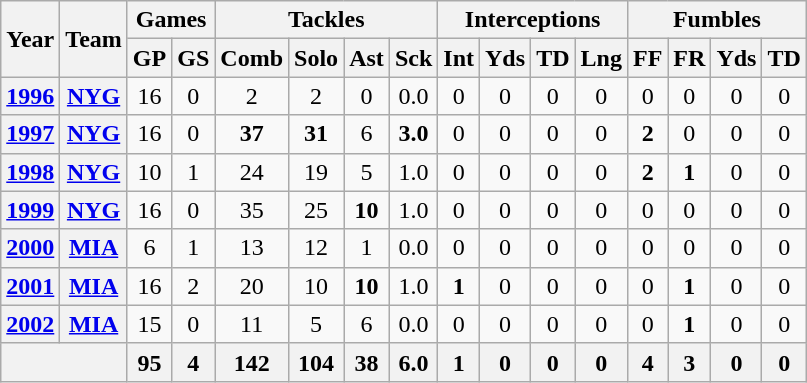<table class="wikitable" style="text-align:center">
<tr>
<th rowspan="2">Year</th>
<th rowspan="2">Team</th>
<th colspan="2">Games</th>
<th colspan="4">Tackles</th>
<th colspan="4">Interceptions</th>
<th colspan="4">Fumbles</th>
</tr>
<tr>
<th>GP</th>
<th>GS</th>
<th>Comb</th>
<th>Solo</th>
<th>Ast</th>
<th>Sck</th>
<th>Int</th>
<th>Yds</th>
<th>TD</th>
<th>Lng</th>
<th>FF</th>
<th>FR</th>
<th>Yds</th>
<th>TD</th>
</tr>
<tr>
<th><a href='#'>1996</a></th>
<th><a href='#'>NYG</a></th>
<td>16</td>
<td>0</td>
<td>2</td>
<td>2</td>
<td>0</td>
<td>0.0</td>
<td>0</td>
<td>0</td>
<td>0</td>
<td>0</td>
<td>0</td>
<td>0</td>
<td>0</td>
<td>0</td>
</tr>
<tr>
<th><a href='#'>1997</a></th>
<th><a href='#'>NYG</a></th>
<td>16</td>
<td>0</td>
<td><strong>37</strong></td>
<td><strong>31</strong></td>
<td>6</td>
<td><strong>3.0</strong></td>
<td>0</td>
<td>0</td>
<td>0</td>
<td>0</td>
<td><strong>2</strong></td>
<td>0</td>
<td>0</td>
<td>0</td>
</tr>
<tr>
<th><a href='#'>1998</a></th>
<th><a href='#'>NYG</a></th>
<td>10</td>
<td>1</td>
<td>24</td>
<td>19</td>
<td>5</td>
<td>1.0</td>
<td>0</td>
<td>0</td>
<td>0</td>
<td>0</td>
<td><strong>2</strong></td>
<td><strong>1</strong></td>
<td>0</td>
<td>0</td>
</tr>
<tr>
<th><a href='#'>1999</a></th>
<th><a href='#'>NYG</a></th>
<td>16</td>
<td>0</td>
<td>35</td>
<td>25</td>
<td><strong>10</strong></td>
<td>1.0</td>
<td>0</td>
<td>0</td>
<td>0</td>
<td>0</td>
<td>0</td>
<td>0</td>
<td>0</td>
<td>0</td>
</tr>
<tr>
<th><a href='#'>2000</a></th>
<th><a href='#'>MIA</a></th>
<td>6</td>
<td>1</td>
<td>13</td>
<td>12</td>
<td>1</td>
<td>0.0</td>
<td>0</td>
<td>0</td>
<td>0</td>
<td>0</td>
<td>0</td>
<td>0</td>
<td>0</td>
<td>0</td>
</tr>
<tr>
<th><a href='#'>2001</a></th>
<th><a href='#'>MIA</a></th>
<td>16</td>
<td>2</td>
<td>20</td>
<td>10</td>
<td><strong>10</strong></td>
<td>1.0</td>
<td><strong>1</strong></td>
<td>0</td>
<td>0</td>
<td>0</td>
<td>0</td>
<td><strong>1</strong></td>
<td>0</td>
<td>0</td>
</tr>
<tr>
<th><a href='#'>2002</a></th>
<th><a href='#'>MIA</a></th>
<td>15</td>
<td>0</td>
<td>11</td>
<td>5</td>
<td>6</td>
<td>0.0</td>
<td>0</td>
<td>0</td>
<td>0</td>
<td>0</td>
<td>0</td>
<td><strong>1</strong></td>
<td>0</td>
<td>0</td>
</tr>
<tr>
<th colspan="2"></th>
<th>95</th>
<th>4</th>
<th>142</th>
<th>104</th>
<th>38</th>
<th>6.0</th>
<th>1</th>
<th>0</th>
<th>0</th>
<th>0</th>
<th>4</th>
<th>3</th>
<th>0</th>
<th>0</th>
</tr>
</table>
